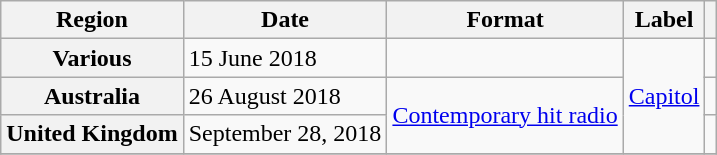<table class="wikitable plainrowheaders">
<tr>
<th scope="col">Region</th>
<th scope="col">Date</th>
<th scope="col">Format</th>
<th scope="col">Label</th>
<th scope="col"></th>
</tr>
<tr>
<th scope="row">Various</th>
<td>15 June 2018</td>
<td></td>
<td rowspan="3"><a href='#'>Capitol</a></td>
<td></td>
</tr>
<tr>
<th scope="row">Australia</th>
<td>26 August 2018</td>
<td rowspan="2"><a href='#'>Contemporary hit radio</a></td>
<td></td>
</tr>
<tr>
<th scope="row">United Kingdom</th>
<td>September 28, 2018</td>
<td></td>
</tr>
<tr>
</tr>
</table>
